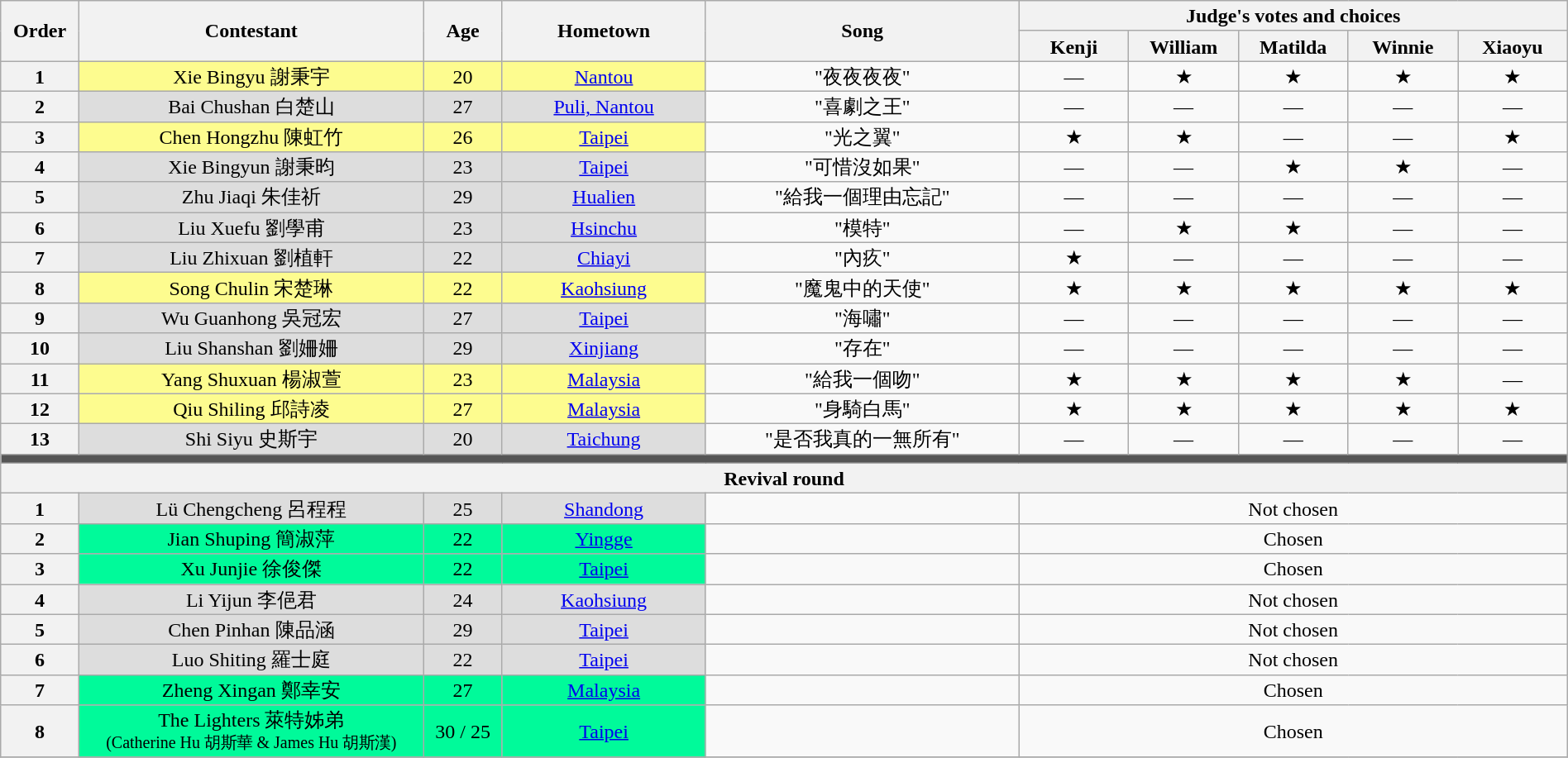<table class="wikitable" style="text-align:center; line-height:17px; width:100%;">
<tr>
<th scope="col" rowspan="2" style="width:05%;">Order</th>
<th scope="col" rowspan="2" style="width:22%;">Contestant</th>
<th scope="col" rowspan="2" style="width:05%;">Age</th>
<th scope="col" rowspan="2" style="width:13%;">Hometown</th>
<th scope="col" rowspan="2" style="width:20%;">Song</th>
<th scope="col" colspan="5">Judge's votes and choices</th>
</tr>
<tr>
<th style="width:07%;">Kenji</th>
<th style="width:07%;">William</th>
<th style="width:07%;">Matilda</th>
<th style="width:07%;">Winnie</th>
<th style="width:07%;">Xiaoyu</th>
</tr>
<tr>
<th>1</th>
<td style="background:#fdfc8f;">Xie Bingyu 謝秉宇</td>
<td style="background:#fdfc8f;">20</td>
<td style="background:#fdfc8f;"><a href='#'>Nantou</a></td>
<td>"夜夜夜夜"</td>
<td>—</td>
<td>★</td>
<td>★</td>
<td>★</td>
<td>★</td>
</tr>
<tr>
<th>2</th>
<td style="background:#ddd;">Bai Chushan 白楚山</td>
<td style="background:#ddd;">27</td>
<td style="background:#ddd;"><a href='#'>Puli, Nantou</a></td>
<td>"喜劇之王"</td>
<td>—</td>
<td>—</td>
<td>—</td>
<td>—</td>
<td>—</td>
</tr>
<tr>
<th>3</th>
<td style="background:#fdfc8f;">Chen Hongzhu 陳虹竹</td>
<td style="background:#fdfc8f;">26</td>
<td style="background:#fdfc8f;"><a href='#'>Taipei</a></td>
<td>"光之翼"</td>
<td>★</td>
<td>★</td>
<td>—</td>
<td>—</td>
<td>★</td>
</tr>
<tr>
<th>4</th>
<td style="background:#ddd;">Xie Bingyun 謝秉昀</td>
<td style="background:#ddd;">23</td>
<td style="background:#ddd;"><a href='#'>Taipei</a></td>
<td>"可惜沒如果"</td>
<td>—</td>
<td>—</td>
<td>★</td>
<td>★</td>
<td>—</td>
</tr>
<tr>
<th>5</th>
<td style="background:#ddd;">Zhu Jiaqi 朱佳祈</td>
<td style="background:#ddd;">29</td>
<td style="background:#ddd;"><a href='#'>Hualien</a></td>
<td>"給我一個理由忘記"</td>
<td>—</td>
<td>—</td>
<td>—</td>
<td>—</td>
<td>—</td>
</tr>
<tr>
<th>6</th>
<td style="background:#ddd;">Liu Xuefu 劉學甫</td>
<td style="background:#ddd;">23</td>
<td style="background:#ddd;"><a href='#'>Hsinchu</a></td>
<td>"模特"</td>
<td>—</td>
<td>★</td>
<td>★</td>
<td>—</td>
<td>—</td>
</tr>
<tr>
<th>7</th>
<td style="background:#ddd;">Liu Zhixuan 劉植軒</td>
<td style="background:#ddd;">22</td>
<td style="background:#ddd;"><a href='#'>Chiayi</a></td>
<td>"內疚"</td>
<td>★</td>
<td>—</td>
<td>—</td>
<td>—</td>
<td>—</td>
</tr>
<tr>
<th>8</th>
<td style="background:#fdfc8f;">Song Chulin 宋楚琳</td>
<td style="background:#fdfc8f;">22</td>
<td style="background:#fdfc8f;"><a href='#'>Kaohsiung</a></td>
<td>"魔鬼中的天使"</td>
<td>★</td>
<td>★</td>
<td>★</td>
<td>★</td>
<td>★</td>
</tr>
<tr>
<th>9</th>
<td style="background:#ddd;">Wu Guanhong 吳冠宏</td>
<td style="background:#ddd;">27</td>
<td style="background:#ddd;"><a href='#'>Taipei</a></td>
<td>"海嘯"</td>
<td>—</td>
<td>—</td>
<td>—</td>
<td>—</td>
<td>—</td>
</tr>
<tr>
<th>10</th>
<td style="background:#ddd;">Liu Shanshan 劉姍姍</td>
<td style="background:#ddd;">29</td>
<td style="background:#ddd;"><a href='#'>Xinjiang</a></td>
<td>"存在"</td>
<td>—</td>
<td>—</td>
<td>—</td>
<td>—</td>
<td>—</td>
</tr>
<tr>
<th>11</th>
<td style="background:#fdfc8f;">Yang Shuxuan 楊淑萱</td>
<td style="background:#fdfc8f;">23</td>
<td style="background:#fdfc8f;"><a href='#'>Malaysia</a></td>
<td>"給我一個吻"</td>
<td>★</td>
<td>★</td>
<td>★</td>
<td>★</td>
<td>—</td>
</tr>
<tr>
<th>12</th>
<td style="background:#fdfc8f;">Qiu Shiling 邱詩凌</td>
<td style="background:#fdfc8f;">27</td>
<td style="background:#fdfc8f;"><a href='#'>Malaysia</a></td>
<td>"身騎白馬"</td>
<td>★</td>
<td>★</td>
<td>★</td>
<td>★</td>
<td>★</td>
</tr>
<tr>
<th>13</th>
<td style="background:#ddd;">Shi Siyu 史斯宇</td>
<td style="background:#ddd;">20</td>
<td style="background:#ddd;"><a href='#'>Taichung</a></td>
<td>"是否我真的一無所有"</td>
<td>—</td>
<td>—</td>
<td>—</td>
<td>—</td>
<td>—</td>
</tr>
<tr>
<td colspan="10" style="background:#555;"></td>
</tr>
<tr>
<th scope="col" colspan="10">Revival round</th>
</tr>
<tr>
<th>1</th>
<td style="background:#ddd;">Lü Chengcheng 呂程程</td>
<td style="background:#ddd;">25</td>
<td style="background:#ddd;"><a href='#'>Shandong</a></td>
<td></td>
<td colspan=5>Not chosen</td>
</tr>
<tr>
<th>2</th>
<td style="background:#00fa9a;">Jian Shuping 簡淑萍</td>
<td style="background:#00fa9a;">22</td>
<td style="background:#00fa9a;"><a href='#'>Yingge</a></td>
<td></td>
<td colspan=5>Chosen</td>
</tr>
<tr>
<th>3</th>
<td style="background:#00fa9a;">Xu Junjie 徐俊傑</td>
<td style="background:#00fa9a;">22</td>
<td style="background:#00fa9a;"><a href='#'>Taipei</a></td>
<td></td>
<td colspan=5>Chosen</td>
</tr>
<tr>
<th>4</th>
<td style="background:#ddd;">Li Yijun 李俋君</td>
<td style="background:#ddd;">24</td>
<td style="background:#ddd;"><a href='#'>Kaohsiung</a></td>
<td></td>
<td colspan=5>Not chosen</td>
</tr>
<tr>
<th>5</th>
<td style="background:#ddd;">Chen Pinhan 陳品涵</td>
<td style="background:#ddd;">29</td>
<td style="background:#ddd;"><a href='#'>Taipei</a></td>
<td></td>
<td colspan=5>Not chosen</td>
</tr>
<tr>
<th>6</th>
<td style="background:#ddd;">Luo Shiting 羅士庭</td>
<td style="background:#ddd;">22</td>
<td style="background:#ddd;"><a href='#'>Taipei</a></td>
<td></td>
<td colspan=5>Not chosen</td>
</tr>
<tr>
<th>7</th>
<td style="background:#00fa9a;">Zheng Xingan 鄭幸安</td>
<td style="background:#00fa9a;">27</td>
<td style="background:#00fa9a;"><a href='#'>Malaysia</a></td>
<td></td>
<td colspan=5>Chosen</td>
</tr>
<tr>
<th>8</th>
<td style="background:#00fa9a;">The Lighters 萊特姊弟<br><small>(Catherine Hu 胡斯華 & James Hu 胡斯漢)</small></td>
<td style="background:#00fa9a;">30 / 25</td>
<td style="background:#00fa9a;"><a href='#'>Taipei</a></td>
<td></td>
<td colspan=5>Chosen</td>
</tr>
<tr>
</tr>
</table>
